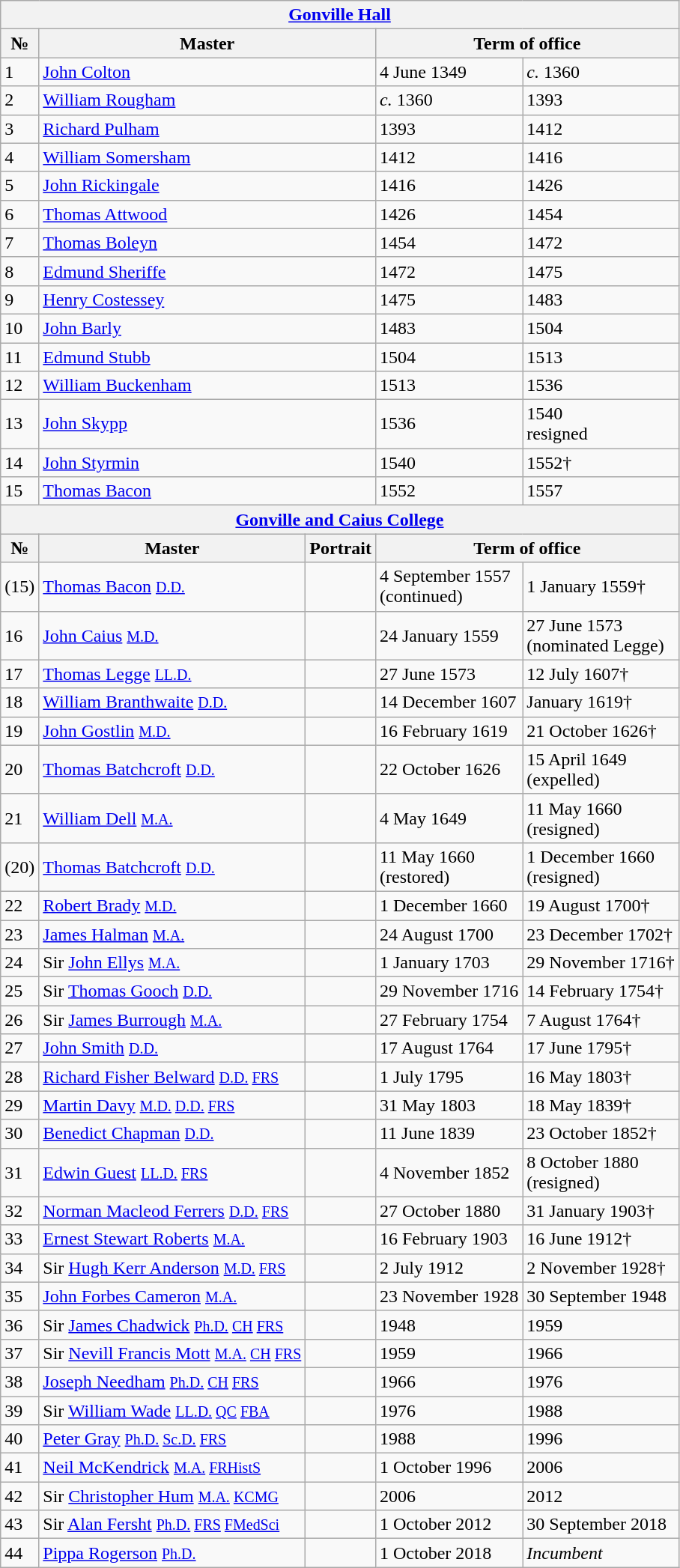<table class="wikitable" border="0">
<tr>
<th colspan=5><a href='#'>Gonville Hall</a></th>
</tr>
<tr>
<th>№</th>
<th colspan=2>Master</th>
<th colspan=2>Term of office</th>
</tr>
<tr>
<td>1</td>
<td colspan=2><a href='#'>John Colton</a></td>
<td>4 June 1349</td>
<td><em>c.</em> 1360</td>
</tr>
<tr>
<td>2</td>
<td colspan=2><a href='#'>William Rougham</a></td>
<td><em>c.</em> 1360</td>
<td>1393</td>
</tr>
<tr>
<td>3</td>
<td colspan=2><a href='#'>Richard Pulham</a></td>
<td>1393</td>
<td>1412</td>
</tr>
<tr>
<td>4</td>
<td colspan=2><a href='#'>William Somersham</a></td>
<td>1412</td>
<td>1416</td>
</tr>
<tr>
<td>5</td>
<td colspan=2><a href='#'>John Rickingale</a></td>
<td>1416</td>
<td>1426</td>
</tr>
<tr>
<td>6</td>
<td colspan=2><a href='#'>Thomas Attwood</a></td>
<td>1426</td>
<td>1454</td>
</tr>
<tr>
<td>7</td>
<td colspan=2><a href='#'>Thomas Boleyn</a></td>
<td>1454</td>
<td>1472</td>
</tr>
<tr>
<td>8</td>
<td colspan=2><a href='#'>Edmund Sheriffe</a></td>
<td>1472</td>
<td>1475</td>
</tr>
<tr>
<td>9</td>
<td colspan=2><a href='#'>Henry Costessey</a></td>
<td>1475</td>
<td>1483</td>
</tr>
<tr>
<td>10</td>
<td colspan=2><a href='#'>John Barly</a></td>
<td>1483</td>
<td>1504</td>
</tr>
<tr>
<td>11</td>
<td colspan=2><a href='#'>Edmund Stubb</a></td>
<td>1504</td>
<td>1513</td>
</tr>
<tr>
<td>12</td>
<td colspan=2><a href='#'>William Buckenham</a></td>
<td>1513</td>
<td>1536</td>
</tr>
<tr>
<td>13</td>
<td colspan=2><a href='#'>John Skypp</a></td>
<td>1536</td>
<td>1540<br>resigned</td>
</tr>
<tr>
<td>14</td>
<td colspan=2><a href='#'>John Styrmin</a></td>
<td>1540</td>
<td>1552†</td>
</tr>
<tr>
<td>15</td>
<td colspan=2><a href='#'>Thomas Bacon</a></td>
<td>1552</td>
<td>1557</td>
</tr>
<tr>
<th colspan=5><a href='#'>Gonville and Caius College</a></th>
</tr>
<tr>
<th>№</th>
<th>Master</th>
<th>Portrait</th>
<th colspan=2>Term of office</th>
</tr>
<tr>
<td>(15)</td>
<td><a href='#'>Thomas Bacon</a> <small><a href='#'>D.D.</a></small></td>
<td></td>
<td>4 September 1557 <br> (continued)</td>
<td>1 January 1559†</td>
</tr>
<tr>
<td>16</td>
<td><a href='#'>John Caius</a> <small> <a href='#'>M.D.</a> </small></td>
<td></td>
<td>24 January 1559</td>
<td>27 June 1573 <br> (nominated Legge)</td>
</tr>
<tr>
<td>17</td>
<td><a href='#'>Thomas Legge</a> <small> <a href='#'>LL.D.</a></small></td>
<td></td>
<td>27 June 1573</td>
<td>12 July 1607†</td>
</tr>
<tr>
<td>18</td>
<td><a href='#'>William Branthwaite</a> <small><a href='#'>D.D.</a></small></td>
<td></td>
<td>14 December 1607</td>
<td>January 1619†</td>
</tr>
<tr>
<td>19</td>
<td><a href='#'>John Gostlin</a> <small><a href='#'>M.D.</a> </small></td>
<td></td>
<td>16 February 1619</td>
<td>21 October 1626†</td>
</tr>
<tr>
<td>20</td>
<td><a href='#'>Thomas Batchcroft</a> <small><a href='#'>D.D.</a></small></td>
<td></td>
<td>22 October 1626</td>
<td>15 April 1649 <br> (expelled)</td>
</tr>
<tr>
<td>21</td>
<td><a href='#'>William Dell</a> <small><a href='#'>M.A.</a></small></td>
<td></td>
<td>4 May 1649</td>
<td>11 May 1660 <br> (resigned)</td>
</tr>
<tr>
<td>(20)</td>
<td><a href='#'>Thomas Batchcroft</a> <small><a href='#'>D.D.</a></small></td>
<td></td>
<td>11 May 1660 <br> (restored)</td>
<td>1 December 1660 <br> (resigned)</td>
</tr>
<tr>
<td>22</td>
<td><a href='#'>Robert Brady</a> <small><a href='#'>M.D.</a></small></td>
<td></td>
<td>1 December 1660</td>
<td>19 August 1700†</td>
</tr>
<tr>
<td>23</td>
<td><a href='#'>James Halman</a> <small><a href='#'>M.A.</a></small></td>
<td></td>
<td>24 August 1700</td>
<td>23 December 1702†</td>
</tr>
<tr>
<td>24</td>
<td>Sir <a href='#'>John Ellys</a> <small><a href='#'>M.A.</a></small></td>
<td></td>
<td>1 January 1703</td>
<td>29 November 1716†</td>
</tr>
<tr>
<td>25</td>
<td>Sir <a href='#'>Thomas Gooch</a> <small><a href='#'>D.D.</a></small></td>
<td></td>
<td>29 November 1716</td>
<td>14 February 1754†</td>
</tr>
<tr>
<td>26</td>
<td>Sir <a href='#'>James Burrough</a> <small><a href='#'>M.A.</a></small></td>
<td></td>
<td>27 February 1754</td>
<td>7 August 1764†</td>
</tr>
<tr>
<td>27</td>
<td><a href='#'>John Smith</a> <small><a href='#'>D.D.</a></small></td>
<td></td>
<td>17 August 1764</td>
<td>17 June 1795†</td>
</tr>
<tr>
<td>28</td>
<td><a href='#'>Richard Fisher Belward</a> <small><a href='#'>D.D.</a> <a href='#'>FRS</a></small></td>
<td></td>
<td>1 July 1795</td>
<td>16 May 1803†</td>
</tr>
<tr>
<td>29</td>
<td><a href='#'>Martin Davy</a> <small><a href='#'>M.D.</a> <a href='#'>D.D.</a> <a href='#'>FRS</a></small></td>
<td></td>
<td>31 May 1803</td>
<td>18 May 1839†</td>
</tr>
<tr>
<td>30</td>
<td><a href='#'>Benedict Chapman</a> <small><a href='#'>D.D.</a></small></td>
<td></td>
<td>11 June 1839</td>
<td>23 October 1852†</td>
</tr>
<tr>
<td>31</td>
<td><a href='#'>Edwin Guest</a> <small><a href='#'>LL.D.</a> <a href='#'>FRS</a></small></td>
<td></td>
<td>4 November 1852</td>
<td>8 October 1880 <br> (resigned)</td>
</tr>
<tr>
<td>32</td>
<td><a href='#'>Norman Macleod Ferrers</a> <small><a href='#'>D.D.</a> <a href='#'>FRS</a></small></td>
<td></td>
<td>27 October 1880</td>
<td>31 January 1903†</td>
</tr>
<tr>
<td>33</td>
<td><a href='#'>Ernest Stewart Roberts</a> <small><a href='#'>M.A.</a></small></td>
<td></td>
<td>16 February 1903</td>
<td>16 June 1912†</td>
</tr>
<tr>
<td>34</td>
<td>Sir <a href='#'>Hugh Kerr Anderson</a> <small><a href='#'>M.D.</a> <a href='#'>FRS</a></small></td>
<td></td>
<td>2 July 1912</td>
<td>2 November 1928†</td>
</tr>
<tr>
<td>35</td>
<td><a href='#'>John Forbes Cameron</a> <small><a href='#'>M.A.</a></small></td>
<td></td>
<td>23 November 1928</td>
<td>30 September 1948</td>
</tr>
<tr>
<td>36</td>
<td>Sir <a href='#'>James Chadwick</a> <small><a href='#'>Ph.D.</a> <a href='#'>CH</a> <a href='#'>FRS</a></small></td>
<td></td>
<td>1948</td>
<td>1959</td>
</tr>
<tr>
<td>37</td>
<td>Sir <a href='#'>Nevill Francis Mott</a> <small><a href='#'>M.A.</a> <a href='#'>CH</a> <a href='#'>FRS</a></small></td>
<td></td>
<td>1959</td>
<td>1966</td>
</tr>
<tr>
<td>38</td>
<td><a href='#'>Joseph Needham</a> <small><a href='#'>Ph.D.</a> <a href='#'>CH</a> <a href='#'>FRS</a></small></td>
<td></td>
<td>1966</td>
<td>1976</td>
</tr>
<tr>
<td>39</td>
<td>Sir <a href='#'>William Wade</a> <small><a href='#'>LL.D.</a> <a href='#'>QC</a> <a href='#'>FBA</a></small></td>
<td></td>
<td>1976</td>
<td>1988</td>
</tr>
<tr>
<td>40</td>
<td><a href='#'>Peter Gray</a> <small><a href='#'>Ph.D.</a> <a href='#'>Sc.D.</a> <a href='#'>FRS</a></small></td>
<td></td>
<td>1988</td>
<td>1996</td>
</tr>
<tr>
<td>41</td>
<td><a href='#'>Neil McKendrick</a> <small><a href='#'>M.A.</a> <a href='#'>FRHistS</a></small></td>
<td></td>
<td>1 October 1996</td>
<td>2006</td>
</tr>
<tr>
<td>42</td>
<td>Sir <a href='#'>Christopher Hum</a> <small><a href='#'>M.A.</a> <a href='#'>KCMG</a></small></td>
<td></td>
<td>2006</td>
<td>2012</td>
</tr>
<tr>
<td>43</td>
<td>Sir <a href='#'>Alan Fersht</a> <small><a href='#'>Ph.D.</a> <a href='#'>FRS</a> <a href='#'>FMedSci</a></small></td>
<td></td>
<td>1 October 2012</td>
<td>30 September 2018</td>
</tr>
<tr>
<td>44</td>
<td><a href='#'>Pippa Rogerson</a> <small><a href='#'>Ph.D.</a></small></td>
<td></td>
<td>1 October 2018</td>
<td><em>Incumbent</em></td>
</tr>
</table>
